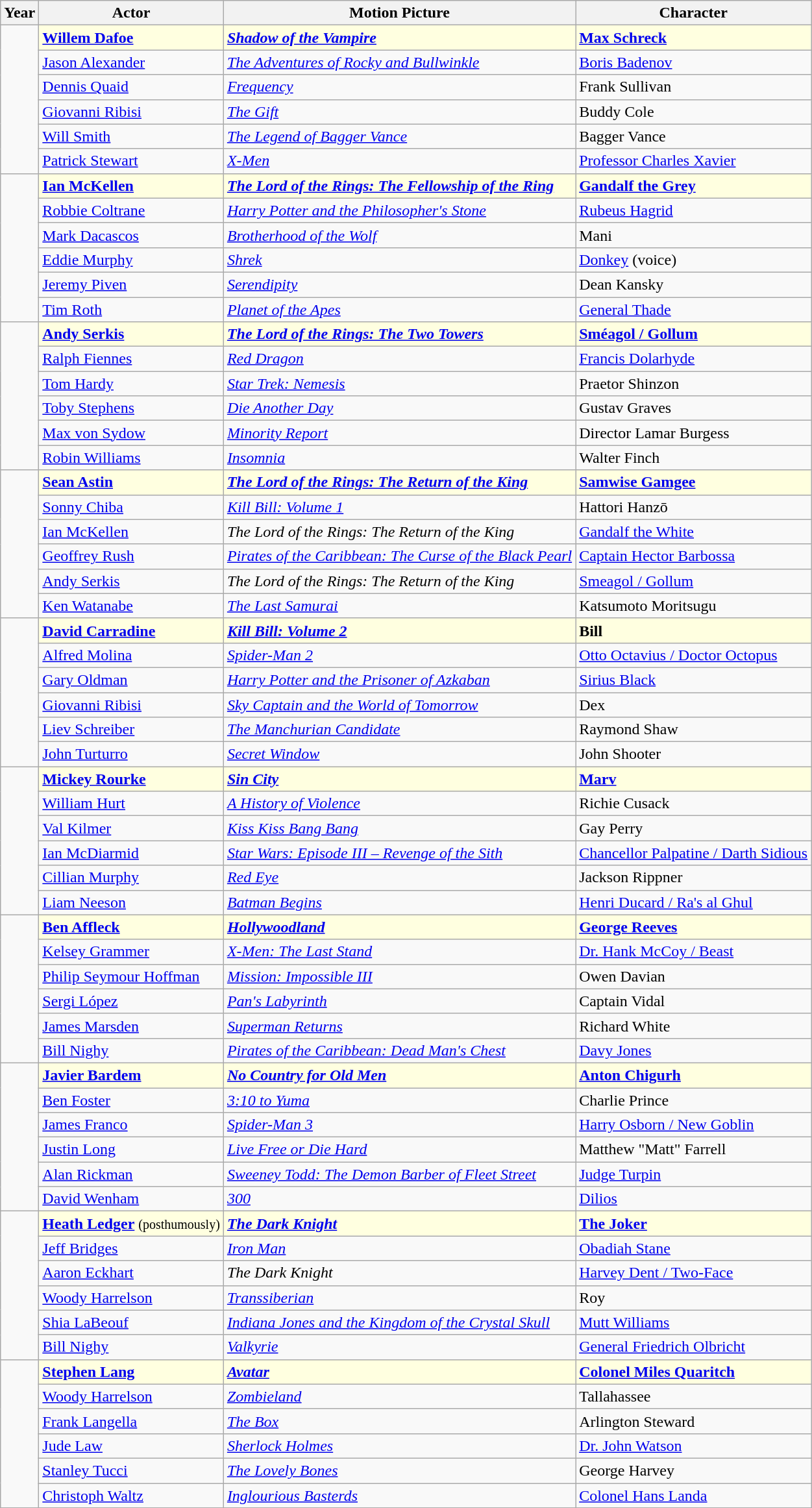<table class="wikitable" align="centre">
<tr>
<th>Year</th>
<th>Actor</th>
<th>Motion Picture</th>
<th>Character</th>
</tr>
<tr>
<td rowspan=6></td>
<td style="background:lightyellow"><strong><a href='#'>Willem Dafoe</a></strong></td>
<td style="background:lightyellow"><strong><em><a href='#'>Shadow of the Vampire</a></em></strong></td>
<td style="background:lightyellow"><strong><a href='#'>Max Schreck</a></strong></td>
</tr>
<tr>
<td><a href='#'>Jason Alexander</a></td>
<td><em><a href='#'>The Adventures of Rocky and Bullwinkle</a></em></td>
<td><a href='#'>Boris Badenov</a></td>
</tr>
<tr>
<td><a href='#'>Dennis Quaid</a></td>
<td><em><a href='#'>Frequency</a></em></td>
<td>Frank Sullivan</td>
</tr>
<tr>
<td><a href='#'>Giovanni Ribisi</a></td>
<td><em><a href='#'>The Gift</a></em></td>
<td>Buddy Cole</td>
</tr>
<tr>
<td><a href='#'>Will Smith</a></td>
<td><em><a href='#'>The Legend of Bagger Vance</a></em></td>
<td>Bagger Vance</td>
</tr>
<tr>
<td><a href='#'>Patrick Stewart</a></td>
<td><em><a href='#'>X-Men</a></em></td>
<td><a href='#'>Professor Charles Xavier</a></td>
</tr>
<tr>
<td rowspan=6></td>
<td style="background:lightyellow"><strong><a href='#'>Ian McKellen</a></strong></td>
<td style="background:lightyellow"><strong><em><a href='#'>The Lord of the Rings: The Fellowship of the Ring</a></em></strong></td>
<td style="background:lightyellow"><strong><a href='#'>Gandalf the Grey</a></strong></td>
</tr>
<tr>
<td><a href='#'>Robbie Coltrane</a></td>
<td><em><a href='#'>Harry Potter and the Philosopher's Stone</a></em></td>
<td><a href='#'>Rubeus Hagrid</a></td>
</tr>
<tr>
<td><a href='#'>Mark Dacascos</a></td>
<td><em><a href='#'>Brotherhood of the Wolf</a></em></td>
<td>Mani</td>
</tr>
<tr>
<td><a href='#'>Eddie Murphy</a></td>
<td><em><a href='#'>Shrek</a></em></td>
<td><a href='#'>Donkey</a> (voice)</td>
</tr>
<tr>
<td><a href='#'>Jeremy Piven</a></td>
<td><em><a href='#'>Serendipity</a></em></td>
<td>Dean Kansky</td>
</tr>
<tr>
<td><a href='#'>Tim Roth</a></td>
<td><em><a href='#'>Planet of the Apes</a></em></td>
<td><a href='#'>General Thade</a></td>
</tr>
<tr>
<td rowspan=6></td>
<td style="background:lightyellow"><strong><a href='#'>Andy Serkis</a></strong></td>
<td style="background:lightyellow"><strong><em><a href='#'>The Lord of the Rings: The Two Towers</a></em></strong></td>
<td style="background:lightyellow"><strong><a href='#'>Sméagol / Gollum</a></strong></td>
</tr>
<tr>
<td><a href='#'>Ralph Fiennes</a></td>
<td><em><a href='#'>Red Dragon</a></em></td>
<td><a href='#'>Francis Dolarhyde</a></td>
</tr>
<tr>
<td><a href='#'>Tom Hardy</a></td>
<td><em><a href='#'>Star Trek: Nemesis</a></em></td>
<td>Praetor Shinzon</td>
</tr>
<tr>
<td><a href='#'>Toby Stephens</a></td>
<td><em><a href='#'>Die Another Day</a></em></td>
<td>Gustav Graves</td>
</tr>
<tr>
<td><a href='#'>Max von Sydow</a></td>
<td><em><a href='#'>Minority Report</a></em></td>
<td>Director Lamar Burgess</td>
</tr>
<tr>
<td><a href='#'>Robin Williams</a></td>
<td><em><a href='#'>Insomnia</a></em></td>
<td>Walter Finch</td>
</tr>
<tr>
<td rowspan=6></td>
<td style="background:lightyellow"><strong><a href='#'>Sean Astin</a></strong></td>
<td style="background:lightyellow"><strong><em><a href='#'>The Lord of the Rings: The Return of the King</a></em></strong></td>
<td style="background:lightyellow"><strong><a href='#'>Samwise Gamgee</a></strong></td>
</tr>
<tr>
<td><a href='#'>Sonny Chiba</a></td>
<td><em><a href='#'>Kill Bill: Volume 1</a></em></td>
<td>Hattori Hanzō</td>
</tr>
<tr>
<td><a href='#'>Ian McKellen</a></td>
<td><em>The Lord of the Rings: The Return of the King</em></td>
<td><a href='#'>Gandalf the White</a></td>
</tr>
<tr>
<td><a href='#'>Geoffrey Rush</a></td>
<td><em><a href='#'>Pirates of the Caribbean: The Curse of the Black Pearl</a></em></td>
<td><a href='#'>Captain Hector Barbossa</a></td>
</tr>
<tr>
<td><a href='#'>Andy Serkis</a></td>
<td><em>The Lord of the Rings: The Return of the King</em></td>
<td><a href='#'>Smeagol / Gollum</a></td>
</tr>
<tr>
<td><a href='#'>Ken Watanabe</a></td>
<td><em><a href='#'>The Last Samurai</a></em></td>
<td>Katsumoto Moritsugu</td>
</tr>
<tr>
<td rowspan=6></td>
<td style="background:lightyellow"><strong><a href='#'>David Carradine</a></strong></td>
<td style="background:lightyellow"><strong><em><a href='#'>Kill Bill: Volume 2</a></em></strong></td>
<td style="background:lightyellow"><strong>Bill</strong></td>
</tr>
<tr>
<td><a href='#'>Alfred Molina</a></td>
<td><em><a href='#'>Spider-Man 2</a></em></td>
<td><a href='#'>Otto Octavius / Doctor Octopus</a></td>
</tr>
<tr>
<td><a href='#'>Gary Oldman</a></td>
<td><em><a href='#'>Harry Potter and the Prisoner of Azkaban</a></em></td>
<td><a href='#'>Sirius Black</a></td>
</tr>
<tr>
<td><a href='#'>Giovanni Ribisi</a></td>
<td><em><a href='#'>Sky Captain and the World of Tomorrow</a></em></td>
<td>Dex</td>
</tr>
<tr>
<td><a href='#'>Liev Schreiber</a></td>
<td><em><a href='#'>The Manchurian Candidate</a></em></td>
<td>Raymond Shaw</td>
</tr>
<tr>
<td><a href='#'>John Turturro</a></td>
<td><em><a href='#'>Secret Window</a></em></td>
<td>John Shooter</td>
</tr>
<tr>
<td rowspan=6></td>
<td style="background:lightyellow"><strong><a href='#'>Mickey Rourke</a></strong></td>
<td style="background:lightyellow"><strong><em><a href='#'>Sin City</a></em></strong></td>
<td style="background:lightyellow"><strong><a href='#'>Marv</a></strong></td>
</tr>
<tr>
<td><a href='#'>William Hurt</a></td>
<td><em><a href='#'>A History of Violence</a></em></td>
<td>Richie Cusack</td>
</tr>
<tr>
<td><a href='#'>Val Kilmer</a></td>
<td><em><a href='#'>Kiss Kiss Bang Bang</a></em></td>
<td>Gay Perry</td>
</tr>
<tr>
<td><a href='#'>Ian McDiarmid</a></td>
<td><em><a href='#'>Star Wars: Episode III – Revenge of the Sith</a></em></td>
<td><a href='#'>Chancellor Palpatine / Darth Sidious</a></td>
</tr>
<tr>
<td><a href='#'>Cillian Murphy</a></td>
<td><em><a href='#'>Red Eye</a></em></td>
<td>Jackson Rippner</td>
</tr>
<tr>
<td><a href='#'>Liam Neeson</a></td>
<td><em><a href='#'>Batman Begins</a></em></td>
<td><a href='#'>Henri Ducard / Ra's al Ghul</a></td>
</tr>
<tr>
<td rowspan=6></td>
<td style="background:lightyellow"><strong><a href='#'>Ben Affleck</a></strong></td>
<td style="background:lightyellow"><strong><em><a href='#'>Hollywoodland</a></em></strong></td>
<td style="background:lightyellow"><strong><a href='#'>George Reeves</a></strong></td>
</tr>
<tr>
<td><a href='#'>Kelsey Grammer</a></td>
<td><em><a href='#'>X-Men: The Last Stand</a></em></td>
<td><a href='#'>Dr. Hank McCoy / Beast</a></td>
</tr>
<tr>
<td><a href='#'>Philip Seymour Hoffman</a></td>
<td><em><a href='#'>Mission: Impossible III</a></em></td>
<td>Owen Davian</td>
</tr>
<tr>
<td><a href='#'>Sergi López</a></td>
<td><em><a href='#'>Pan's Labyrinth</a></em></td>
<td>Captain Vidal</td>
</tr>
<tr>
<td><a href='#'>James Marsden</a></td>
<td><em><a href='#'>Superman Returns</a></em></td>
<td>Richard White</td>
</tr>
<tr>
<td><a href='#'>Bill Nighy</a></td>
<td><em><a href='#'>Pirates of the Caribbean: Dead Man's Chest</a></em></td>
<td><a href='#'>Davy Jones</a></td>
</tr>
<tr>
<td rowspan=6></td>
<td style="background:lightyellow"><strong><a href='#'>Javier Bardem</a></strong></td>
<td style="background:lightyellow"><strong><em><a href='#'>No Country for Old Men</a></em></strong></td>
<td style="background:lightyellow"><strong><a href='#'>Anton Chigurh</a></strong></td>
</tr>
<tr>
<td><a href='#'>Ben Foster</a></td>
<td><em><a href='#'>3:10 to Yuma</a></em></td>
<td>Charlie Prince</td>
</tr>
<tr>
<td><a href='#'>James Franco</a></td>
<td><em><a href='#'>Spider-Man 3</a></em></td>
<td><a href='#'>Harry Osborn / New Goblin</a></td>
</tr>
<tr>
<td><a href='#'>Justin Long</a></td>
<td><em><a href='#'>Live Free or Die Hard</a></em></td>
<td>Matthew "Matt" Farrell</td>
</tr>
<tr>
<td><a href='#'>Alan Rickman</a></td>
<td><em><a href='#'>Sweeney Todd: The Demon Barber of Fleet Street</a></em></td>
<td><a href='#'>Judge Turpin</a></td>
</tr>
<tr>
<td><a href='#'>David Wenham</a></td>
<td><em><a href='#'>300</a></em></td>
<td><a href='#'>Dilios</a></td>
</tr>
<tr>
<td rowspan=6></td>
<td style="background:lightyellow"><strong><a href='#'>Heath Ledger</a></strong> <small>(posthumously)</small></td>
<td style="background:lightyellow"><strong><em><a href='#'>The Dark Knight</a></em></strong></td>
<td style="background:lightyellow"><strong><a href='#'>The Joker</a></strong></td>
</tr>
<tr>
<td><a href='#'>Jeff Bridges</a></td>
<td><em><a href='#'>Iron Man</a></em></td>
<td><a href='#'>Obadiah Stane</a></td>
</tr>
<tr>
<td><a href='#'>Aaron Eckhart</a></td>
<td><em>The Dark Knight</em></td>
<td><a href='#'>Harvey Dent / Two-Face</a></td>
</tr>
<tr>
<td><a href='#'>Woody Harrelson</a></td>
<td><em><a href='#'>Transsiberian</a></em></td>
<td>Roy</td>
</tr>
<tr>
<td><a href='#'>Shia LaBeouf</a></td>
<td><em><a href='#'>Indiana Jones and the Kingdom of the Crystal Skull</a></em></td>
<td><a href='#'>Mutt Williams</a></td>
</tr>
<tr>
<td><a href='#'>Bill Nighy</a></td>
<td><em><a href='#'>Valkyrie</a></em></td>
<td><a href='#'>General Friedrich Olbricht</a></td>
</tr>
<tr>
<td rowspan=6></td>
<td style="background:lightyellow"><strong><a href='#'>Stephen Lang</a></strong></td>
<td style="background:lightyellow"><strong><em><a href='#'>Avatar</a></em></strong></td>
<td style="background:lightyellow"><strong><a href='#'>Colonel Miles Quaritch</a></strong></td>
</tr>
<tr>
<td><a href='#'>Woody Harrelson</a></td>
<td><em><a href='#'>Zombieland</a></em></td>
<td>Tallahassee</td>
</tr>
<tr>
<td><a href='#'>Frank Langella</a></td>
<td><em><a href='#'>The Box</a></em></td>
<td>Arlington Steward</td>
</tr>
<tr>
<td><a href='#'>Jude Law</a></td>
<td><em><a href='#'>Sherlock Holmes</a></em></td>
<td><a href='#'>Dr. John Watson</a></td>
</tr>
<tr>
<td><a href='#'>Stanley Tucci</a></td>
<td><em><a href='#'>The Lovely Bones</a></em></td>
<td>George Harvey</td>
</tr>
<tr>
<td><a href='#'>Christoph Waltz</a></td>
<td><em><a href='#'>Inglourious Basterds</a></em></td>
<td><a href='#'>Colonel Hans Landa</a></td>
</tr>
</table>
